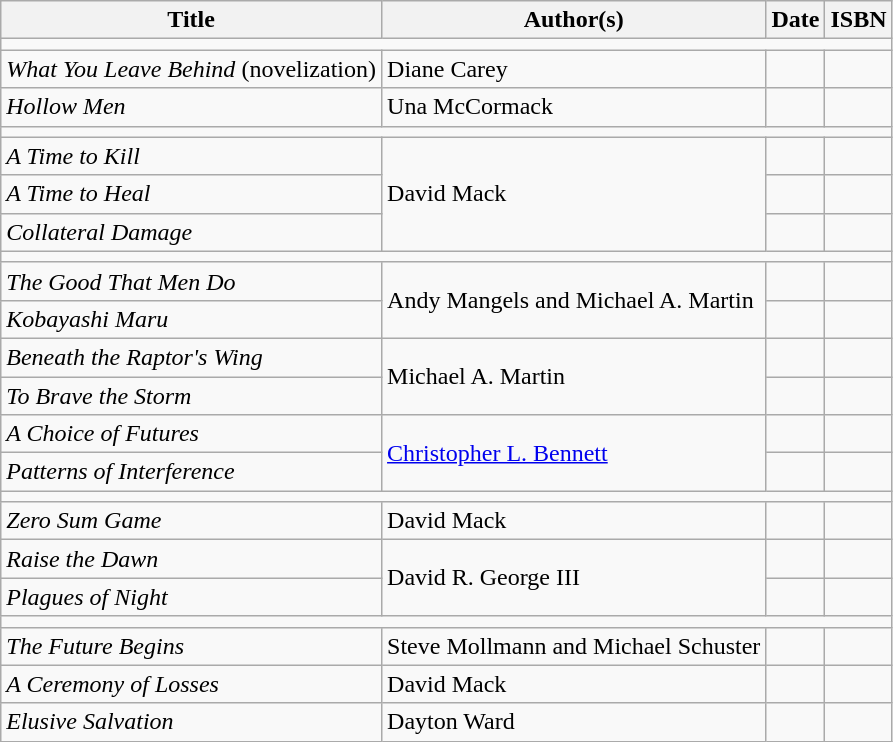<table class="wikitable">
<tr>
<th>Title</th>
<th>Author(s)</th>
<th>Date</th>
<th>ISBN</th>
</tr>
<tr>
<td colspan="4"><strong><em></em></strong></td>
</tr>
<tr>
<td><em>What You Leave Behind</em> (novelization)</td>
<td>Diane Carey</td>
<td></td>
<td></td>
</tr>
<tr>
<td><em>Hollow Men</em></td>
<td>Una McCormack</td>
<td></td>
<td></td>
</tr>
<tr>
<td colspan="4"><strong><em></em></strong></td>
</tr>
<tr>
<td><em>A Time to Kill</em></td>
<td rowspan="3">David Mack</td>
<td></td>
<td></td>
</tr>
<tr>
<td><em>A Time to Heal</em></td>
<td></td>
<td></td>
</tr>
<tr>
<td><em>Collateral Damage</em></td>
<td></td>
<td></td>
</tr>
<tr>
<td colspan="4"><strong><em></em></strong></td>
</tr>
<tr>
<td><em>The Good That Men Do</em></td>
<td rowspan="2">Andy Mangels and Michael A. Martin</td>
<td></td>
<td></td>
</tr>
<tr>
<td><em>Kobayashi Maru</em></td>
<td></td>
<td></td>
</tr>
<tr>
<td><em>Beneath the Raptor's Wing</em></td>
<td rowspan="2">Michael A. Martin</td>
<td></td>
<td></td>
</tr>
<tr>
<td><em>To Brave the Storm</em></td>
<td></td>
<td></td>
</tr>
<tr>
<td><em>A Choice of Futures</em></td>
<td rowspan="2"><a href='#'>Christopher L. Bennett</a></td>
<td></td>
<td></td>
</tr>
<tr>
<td><em>Patterns of Interference</em></td>
<td></td>
<td></td>
</tr>
<tr>
<td colspan="4"><strong><em></em></strong></td>
</tr>
<tr>
<td><em>Zero Sum Game</em></td>
<td>David Mack</td>
<td></td>
<td></td>
</tr>
<tr>
<td><em>Raise the Dawn</em></td>
<td rowspan="2">David R. George III</td>
<td></td>
<td></td>
</tr>
<tr>
<td><em>Plagues of Night</em></td>
<td></td>
<td></td>
</tr>
<tr>
<td colspan="4"><strong></strong></td>
</tr>
<tr>
<td><em>The Future Begins</em></td>
<td>Steve Mollmann and Michael Schuster</td>
<td></td>
<td></td>
</tr>
<tr>
<td><em>A Ceremony of Losses</em></td>
<td>David Mack</td>
<td></td>
<td></td>
</tr>
<tr>
<td><em>Elusive Salvation</em></td>
<td>Dayton Ward</td>
<td></td>
<td></td>
</tr>
</table>
